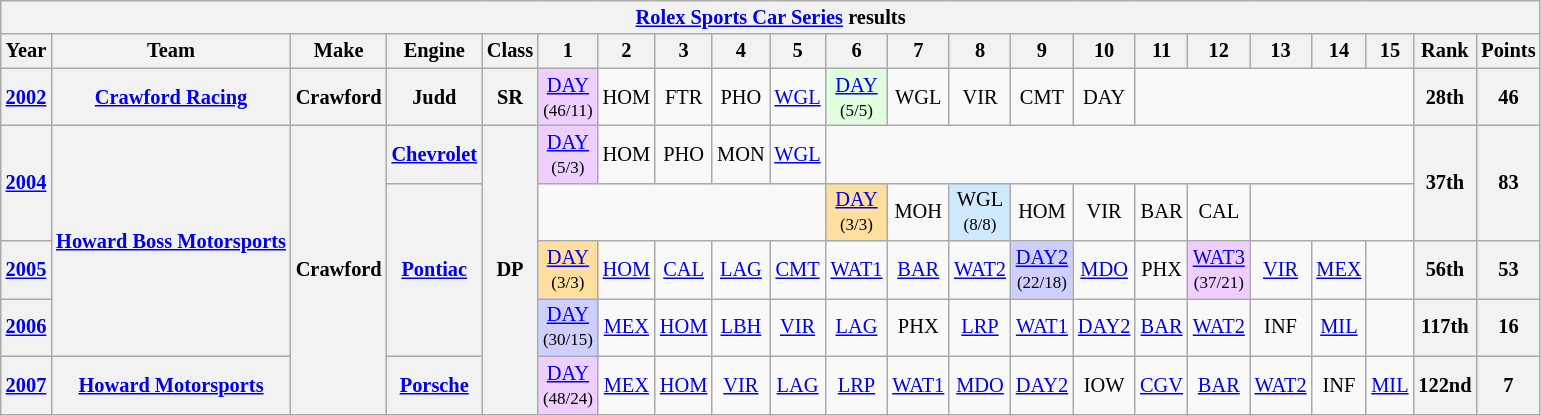<table class="wikitable " style="text-align:center; font-size:85%">
<tr>
<th colspan=45><a href='#'>Rolex Sports Car Series</a> results</th>
</tr>
<tr>
<th>Year</th>
<th>Team</th>
<th>Make</th>
<th>Engine</th>
<th>Class</th>
<th>1</th>
<th>2</th>
<th>3</th>
<th>4</th>
<th>5</th>
<th>6</th>
<th>7</th>
<th>8</th>
<th>9</th>
<th>10</th>
<th>11</th>
<th>12</th>
<th>13</th>
<th>14</th>
<th>15</th>
<th>Rank</th>
<th>Points</th>
</tr>
<tr>
<th><a href='#'>2002</a></th>
<th nowrap><a href='#'>Crawford Racing</a></th>
<th>Crawford</th>
<th>Judd</th>
<th>SR</th>
<td style="background:#EFCFFF;"><a href='#'>DAY</a><br><small>(46/11)</small></td>
<td>HOM</td>
<td>FTR</td>
<td>PHO</td>
<td><a href='#'>WGL</a></td>
<td style="background:#DFFFDF;"><a href='#'>DAY</a><br><small>(5/5)</small></td>
<td>WGL</td>
<td>VIR</td>
<td>CMT</td>
<td>DAY</td>
<td colspan=5></td>
<th>28th</th>
<th>46</th>
</tr>
<tr>
<th rowspan=2><a href='#'>2004</a></th>
<th rowspan=4 nowrap><a href='#'>Howard Boss Motorsports</a></th>
<th rowspan=5>Crawford</th>
<th><a href='#'>Chevrolet</a></th>
<th rowspan=5>DP</th>
<td style="background:#EFCFFF;"><a href='#'>DAY</a><br><small>(5/3)</small></td>
<td>HOM</td>
<td>PHO</td>
<td>MON</td>
<td><a href='#'>WGL</a></td>
<td colspan=10></td>
<th rowspan=2>37th</th>
<th rowspan=2>83</th>
</tr>
<tr>
<th rowspan=3><a href='#'>Pontiac</a></th>
<td colspan=5></td>
<td style="background:#FFDF9F;"><a href='#'>DAY</a><br><small>(3/3)</small></td>
<td>MOH</td>
<td style="background:#CFEAFF;">WGL<br><small>(8/8)</small></td>
<td>HOM</td>
<td>VIR</td>
<td>BAR</td>
<td>CAL</td>
<td colspan=3></td>
</tr>
<tr>
<th><a href='#'>2005</a></th>
<td style="background:#FFDF9F;"><a href='#'>DAY</a><br><small>(3/3)</small></td>
<td><a href='#'>HOM</a></td>
<td><a href='#'>CAL</a></td>
<td><a href='#'>LAG</a></td>
<td><a href='#'>CMT</a></td>
<td><a href='#'>WAT1</a></td>
<td><a href='#'>BAR</a></td>
<td><a href='#'>WAT2</a></td>
<td style="background:#CFCFFF;"><a href='#'>DAY2</a><br><small>(22/18)</small></td>
<td><a href='#'>MDO</a></td>
<td>PHX</td>
<td style="background:#EFCFFF;"><a href='#'>WAT3</a><br><small>(37/21)</small></td>
<td><a href='#'>VIR</a></td>
<td><a href='#'>MEX</a></td>
<td></td>
<th>56th</th>
<th>53</th>
</tr>
<tr>
<th><a href='#'>2006</a></th>
<td style="background:#CFCFFF;"><a href='#'>DAY</a><br><small>(30/15)</small></td>
<td><a href='#'>MEX</a></td>
<td><a href='#'>HOM</a></td>
<td><a href='#'>LBH</a></td>
<td><a href='#'>VIR</a></td>
<td><a href='#'>LAG</a></td>
<td>PHX</td>
<td><a href='#'>LRP</a></td>
<td><a href='#'>WAT1</a></td>
<td><a href='#'>DAY2</a></td>
<td><a href='#'>BAR</a></td>
<td><a href='#'>WAT2</a></td>
<td>INF</td>
<td><a href='#'>MIL</a></td>
<td></td>
<th>117th</th>
<th>16</th>
</tr>
<tr>
<th><a href='#'>2007</a></th>
<th><a href='#'>Howard Motorsports</a></th>
<th><a href='#'>Porsche</a></th>
<td style="background:#EFCFFF;"><a href='#'>DAY</a><br><small>(48/24)</small></td>
<td><a href='#'>MEX</a></td>
<td><a href='#'>HOM</a></td>
<td><a href='#'>VIR</a></td>
<td><a href='#'>LAG</a></td>
<td><a href='#'>LRP</a></td>
<td><a href='#'>WAT1</a></td>
<td><a href='#'>MDO</a></td>
<td><a href='#'>DAY2</a></td>
<td>IOW</td>
<td><a href='#'>CGV</a></td>
<td><a href='#'>BAR</a></td>
<td><a href='#'>WAT2</a></td>
<td>INF</td>
<td><a href='#'>MIL</a></td>
<th>122nd</th>
<th>7</th>
</tr>
</table>
